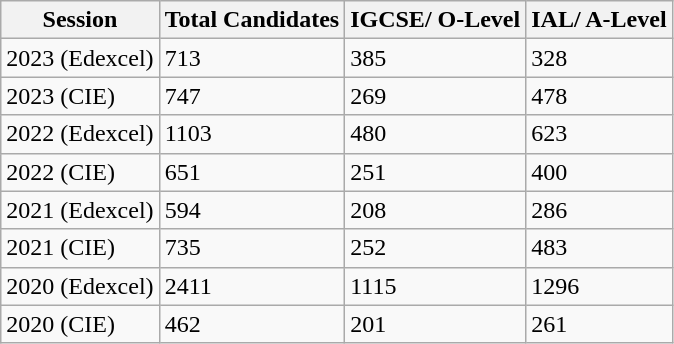<table class="wikitable sortable">
<tr>
<th>Session</th>
<th>Total Candidates</th>
<th>IGCSE/ O-Level</th>
<th>IAL/ A-Level</th>
</tr>
<tr>
<td>2023 (Edexcel)</td>
<td>713</td>
<td>385</td>
<td>328</td>
</tr>
<tr>
<td>2023 (CIE)</td>
<td>747</td>
<td>269</td>
<td>478</td>
</tr>
<tr>
<td>2022 (Edexcel)</td>
<td>1103</td>
<td>480</td>
<td>623</td>
</tr>
<tr>
<td>2022 (CIE)</td>
<td>651</td>
<td>251</td>
<td>400</td>
</tr>
<tr>
<td>2021 (Edexcel)</td>
<td>594</td>
<td>208</td>
<td>286</td>
</tr>
<tr>
<td>2021 (CIE)</td>
<td>735</td>
<td>252</td>
<td>483</td>
</tr>
<tr>
<td>2020 (Edexcel)</td>
<td>2411</td>
<td>1115</td>
<td>1296</td>
</tr>
<tr>
<td>2020 (CIE)</td>
<td>462</td>
<td>201</td>
<td>261</td>
</tr>
</table>
